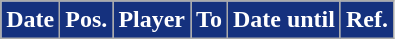<table class="wikitable plainrowheaders sortable">
<tr>
<th style="background:#15317E;color:#fff;">Date</th>
<th style="background:#15317E;color:#fff;">Pos.</th>
<th style="background:#15317E;color:#fff;">Player</th>
<th style="background:#15317E;color:#fff;">To</th>
<th style="background:#15317E;color:#fff;">Date until</th>
<th style="background:#15317E;color:#fff;">Ref.</th>
</tr>
</table>
